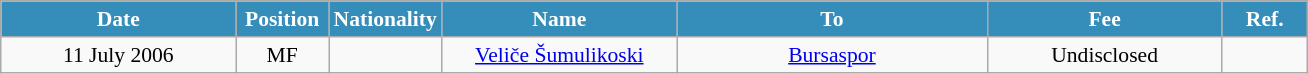<table class="wikitable"  style="text-align:center; font-size:90%; ">
<tr>
<th style="background:#348EB9; color:white; width:150px;">Date</th>
<th style="background:#348EB9; color:white; width:55px;">Position</th>
<th style="background:#348EB9; color:white; width:55px;">Nationality</th>
<th style="background:#348EB9; color:white; width:150px;">Name</th>
<th style="background:#348EB9; color:white; width:200px;">To</th>
<th style="background:#348EB9; color:white; width:150px;">Fee</th>
<th style="background:#348EB9; color:white; width:50px;">Ref.</th>
</tr>
<tr>
<td>11 July 2006</td>
<td>MF</td>
<td></td>
<td><a href='#'>Veliče Šumulikoski</a></td>
<td><a href='#'>Bursaspor</a></td>
<td>Undisclosed</td>
<td></td>
</tr>
</table>
